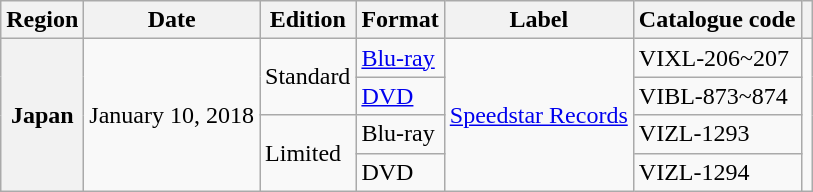<table class="wikitable unsortable plainrowheaders">
<tr>
<th scope="col">Region</th>
<th scope="col">Date</th>
<th scope="col">Edition</th>
<th scope="col">Format</th>
<th scope="col">Label</th>
<th>Catalogue code</th>
<th scope="col"></th>
</tr>
<tr>
<th scope="row" rowspan="4">Japan</th>
<td rowspan="4">January 10, 2018</td>
<td rowspan="2">Standard</td>
<td><a href='#'>Blu-ray</a></td>
<td rowspan="4"><a href='#'>Speedstar Records</a></td>
<td>VIXL-206~207</td>
<td style="text-align:center;" rowspan="4"></td>
</tr>
<tr>
<td><a href='#'>DVD</a></td>
<td>VIBL-873~874</td>
</tr>
<tr>
<td rowspan="2">Limited</td>
<td>Blu-ray</td>
<td>VIZL-1293</td>
</tr>
<tr>
<td>DVD</td>
<td>VIZL-1294</td>
</tr>
</table>
